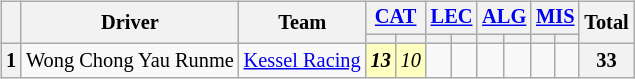<table>
<tr>
<td valign="top"><br><table class="wikitable" style="font-size: 85%; text-align:center;">
<tr>
<th rowspan=2></th>
<th rowspan=2>Driver</th>
<th rowspan=2>Team</th>
<th colspan=2><a href='#'>CAT</a><br></th>
<th colspan=2><a href='#'>LEC</a><br></th>
<th colspan=2><a href='#'>ALG</a><br></th>
<th colspan=2><a href='#'>MIS</a><br></th>
<th rowspan=2>Total</th>
</tr>
<tr>
<th></th>
<th></th>
<th></th>
<th></th>
<th></th>
<th></th>
<th></th>
<th></th>
</tr>
<tr>
<th>1</th>
<td align=left> Wong Chong Yau Runme</td>
<td align=left> <a href='#'>Kessel Racing</a></td>
<td style="background:#FFFFBF;"><strong><em>13</em></strong></td>
<td style="background:#FFFFBF;"><em>10</em></td>
<td></td>
<td></td>
<td></td>
<td></td>
<td></td>
<td></td>
<th>33</th>
</tr>
</table>
</td>
</tr>
</table>
